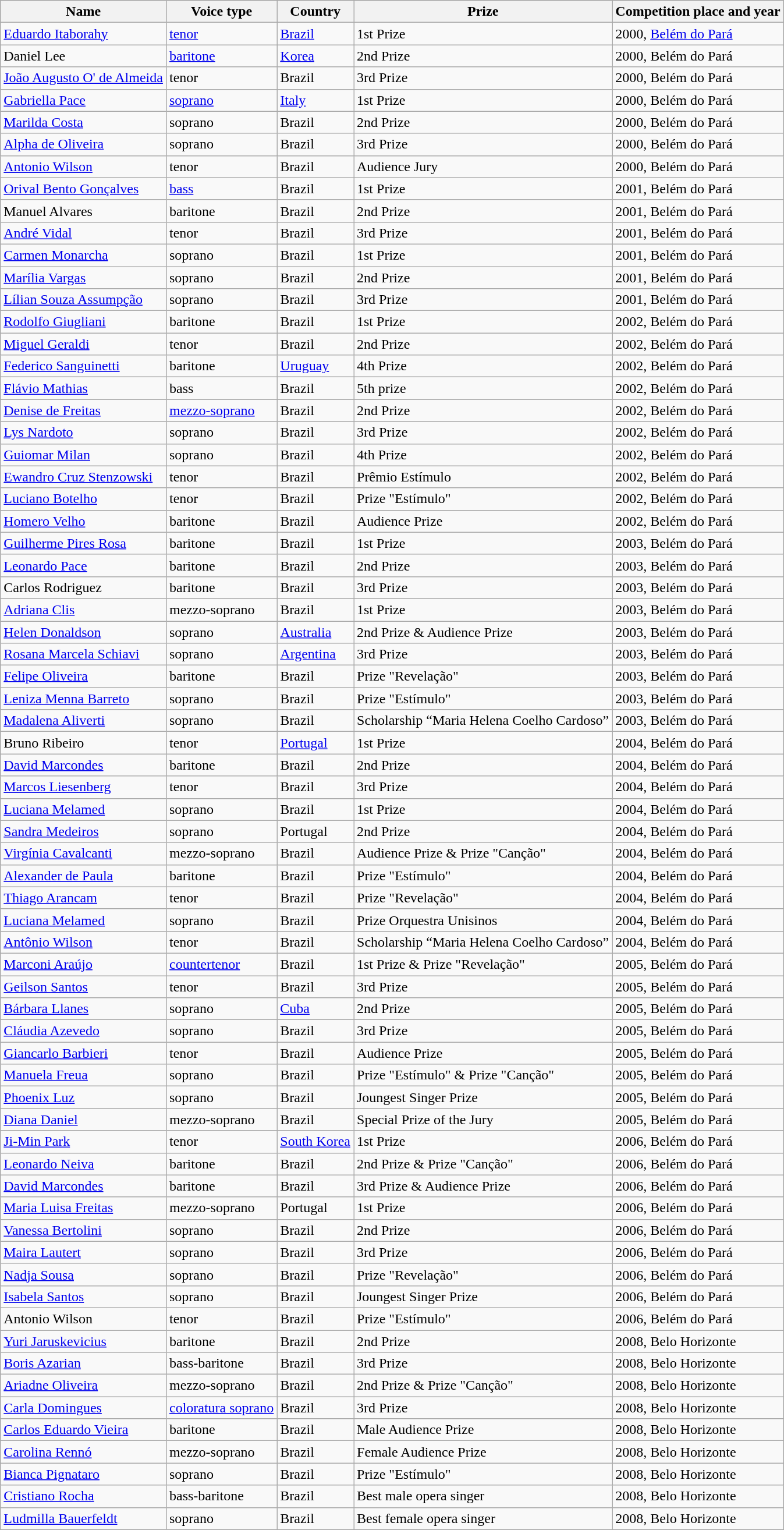<table class="wikitable sortable">
<tr>
<th>Name</th>
<th>Voice type</th>
<th>Country</th>
<th>Prize</th>
<th>Competition place and year</th>
</tr>
<tr>
<td><a href='#'>Eduardo Itaborahy</a></td>
<td><a href='#'>tenor</a></td>
<td><a href='#'>Brazil</a></td>
<td>1st Prize</td>
<td>2000, <a href='#'>Belém do Pará</a></td>
</tr>
<tr>
<td>Daniel Lee</td>
<td><a href='#'>baritone</a></td>
<td><a href='#'>Korea</a></td>
<td>2nd Prize</td>
<td>2000, Belém do Pará</td>
</tr>
<tr>
<td><a href='#'>João Augusto O' de Almeida</a></td>
<td>tenor</td>
<td>Brazil</td>
<td>3rd Prize</td>
<td>2000, Belém do Pará</td>
</tr>
<tr>
<td><a href='#'>Gabriella Pace</a></td>
<td><a href='#'>soprano</a></td>
<td><a href='#'>Italy</a></td>
<td>1st Prize</td>
<td>2000, Belém do Pará</td>
</tr>
<tr>
<td><a href='#'>Marilda Costa</a></td>
<td>soprano</td>
<td>Brazil</td>
<td>2nd Prize</td>
<td>2000, Belém do Pará</td>
</tr>
<tr>
<td><a href='#'>Alpha de Oliveira</a></td>
<td>soprano</td>
<td>Brazil</td>
<td>3rd Prize</td>
<td>2000, Belém do Pará</td>
</tr>
<tr>
<td><a href='#'>Antonio Wilson</a></td>
<td>tenor</td>
<td>Brazil</td>
<td>Audience Jury</td>
<td>2000, Belém do Pará</td>
</tr>
<tr>
<td><a href='#'>Orival Bento Gonçalves</a></td>
<td><a href='#'>bass</a></td>
<td>Brazil</td>
<td>1st Prize</td>
<td>2001, Belém do Pará</td>
</tr>
<tr>
<td>Manuel Alvares</td>
<td>baritone</td>
<td>Brazil</td>
<td>2nd Prize</td>
<td>2001, Belém do Pará</td>
</tr>
<tr>
<td><a href='#'>André Vidal</a></td>
<td>tenor</td>
<td>Brazil</td>
<td>3rd Prize</td>
<td>2001, Belém do Pará</td>
</tr>
<tr>
<td><a href='#'>Carmen Monarcha</a></td>
<td>soprano</td>
<td>Brazil</td>
<td>1st Prize</td>
<td>2001, Belém do Pará</td>
</tr>
<tr>
<td><a href='#'>Marília Vargas</a></td>
<td>soprano</td>
<td>Brazil</td>
<td>2nd Prize</td>
<td>2001, Belém do Pará</td>
</tr>
<tr>
<td><a href='#'>Lílian Souza Assumpção</a></td>
<td>soprano</td>
<td>Brazil</td>
<td>3rd Prize</td>
<td>2001, Belém do Pará</td>
</tr>
<tr>
<td><a href='#'>Rodolfo Giugliani</a></td>
<td>baritone</td>
<td>Brazil</td>
<td>1st Prize</td>
<td>2002, Belém do Pará</td>
</tr>
<tr>
<td><a href='#'>Miguel Geraldi</a></td>
<td>tenor</td>
<td>Brazil</td>
<td>2nd Prize</td>
<td>2002, Belém do Pará</td>
</tr>
<tr>
<td><a href='#'>Federico Sanguinetti</a></td>
<td>baritone</td>
<td><a href='#'>Uruguay</a></td>
<td>4th Prize</td>
<td>2002, Belém do Pará</td>
</tr>
<tr>
<td><a href='#'>Flávio Mathias</a></td>
<td>bass</td>
<td>Brazil</td>
<td>5th prize</td>
<td>2002, Belém do Pará</td>
</tr>
<tr>
<td><a href='#'>Denise de Freitas</a></td>
<td><a href='#'>mezzo-soprano</a></td>
<td>Brazil</td>
<td>2nd Prize</td>
<td>2002, Belém do Pará</td>
</tr>
<tr>
<td><a href='#'>Lys Nardoto</a></td>
<td>soprano</td>
<td>Brazil</td>
<td>3rd Prize</td>
<td>2002, Belém do Pará</td>
</tr>
<tr>
<td><a href='#'>Guiomar Milan</a></td>
<td>soprano</td>
<td>Brazil</td>
<td>4th Prize</td>
<td>2002, Belém do Pará</td>
</tr>
<tr>
<td><a href='#'>Ewandro Cruz Stenzowski</a></td>
<td>tenor</td>
<td>Brazil</td>
<td>Prêmio Estímulo</td>
<td>2002, Belém do Pará</td>
</tr>
<tr>
<td><a href='#'>Luciano Botelho</a></td>
<td>tenor</td>
<td>Brazil</td>
<td>Prize "Estímulo"</td>
<td>2002, Belém do Pará</td>
</tr>
<tr>
<td><a href='#'>Homero Velho</a></td>
<td>baritone</td>
<td>Brazil</td>
<td>Audience Prize</td>
<td>2002, Belém do Pará</td>
</tr>
<tr>
<td><a href='#'>Guilherme Pires Rosa</a></td>
<td>baritone</td>
<td>Brazil</td>
<td>1st Prize</td>
<td>2003, Belém do Pará</td>
</tr>
<tr>
<td><a href='#'>Leonardo Pace</a></td>
<td>baritone</td>
<td>Brazil</td>
<td>2nd Prize</td>
<td>2003, Belém do Pará</td>
</tr>
<tr>
<td>Carlos Rodriguez</td>
<td>baritone</td>
<td>Brazil</td>
<td>3rd Prize</td>
<td>2003, Belém do Pará</td>
</tr>
<tr>
<td><a href='#'>Adriana Clis</a></td>
<td>mezzo-soprano</td>
<td>Brazil</td>
<td>1st Prize</td>
<td>2003, Belém do Pará</td>
</tr>
<tr>
<td><a href='#'>Helen Donaldson</a></td>
<td>soprano</td>
<td><a href='#'>Australia</a></td>
<td>2nd Prize & Audience Prize</td>
<td>2003, Belém do Pará</td>
</tr>
<tr>
<td><a href='#'>Rosana Marcela Schiavi</a></td>
<td>soprano</td>
<td><a href='#'>Argentina</a></td>
<td>3rd Prize</td>
<td>2003, Belém do Pará</td>
</tr>
<tr>
<td><a href='#'>Felipe Oliveira</a></td>
<td>baritone</td>
<td>Brazil</td>
<td>Prize "Revelação"</td>
<td>2003, Belém do Pará</td>
</tr>
<tr>
<td><a href='#'>Leniza Menna Barreto</a></td>
<td>soprano</td>
<td>Brazil</td>
<td>Prize "Estímulo"</td>
<td>2003, Belém do Pará</td>
</tr>
<tr>
<td><a href='#'>Madalena Aliverti</a></td>
<td>soprano</td>
<td>Brazil</td>
<td>Scholarship “Maria Helena Coelho Cardoso”</td>
<td>2003, Belém do Pará</td>
</tr>
<tr>
<td>Bruno Ribeiro</td>
<td>tenor</td>
<td><a href='#'>Portugal</a></td>
<td>1st Prize</td>
<td>2004, Belém do Pará</td>
</tr>
<tr>
<td><a href='#'>David Marcondes</a></td>
<td>baritone</td>
<td>Brazil</td>
<td>2nd Prize</td>
<td>2004, Belém do Pará</td>
</tr>
<tr>
<td><a href='#'>Marcos Liesenberg</a></td>
<td>tenor</td>
<td>Brazil</td>
<td>3rd Prize</td>
<td>2004, Belém do Pará</td>
</tr>
<tr>
<td><a href='#'>Luciana Melamed</a></td>
<td>soprano</td>
<td>Brazil</td>
<td>1st Prize</td>
<td>2004, Belém do Pará</td>
</tr>
<tr>
<td><a href='#'>Sandra Medeiros</a></td>
<td>soprano</td>
<td>Portugal</td>
<td>2nd Prize</td>
<td>2004, Belém do Pará</td>
</tr>
<tr>
<td><a href='#'>Virgínia Cavalcanti</a></td>
<td>mezzo-soprano</td>
<td>Brazil</td>
<td>Audience Prize & Prize "Canção"</td>
<td>2004, Belém do Pará</td>
</tr>
<tr>
<td><a href='#'>Alexander de Paula</a></td>
<td>baritone</td>
<td>Brazil</td>
<td>Prize "Estímulo"</td>
<td>2004, Belém do Pará</td>
</tr>
<tr>
<td><a href='#'>Thiago Arancam</a></td>
<td>tenor</td>
<td>Brazil</td>
<td>Prize "Revelação"</td>
<td>2004, Belém do Pará</td>
</tr>
<tr>
<td><a href='#'>Luciana Melamed</a></td>
<td>soprano</td>
<td>Brazil</td>
<td>Prize Orquestra Unisinos</td>
<td>2004, Belém do Pará</td>
</tr>
<tr>
<td><a href='#'>Antônio Wilson</a></td>
<td>tenor</td>
<td>Brazil</td>
<td>Scholarship “Maria Helena Coelho Cardoso”</td>
<td>2004, Belém do Pará</td>
</tr>
<tr>
<td><a href='#'>Marconi Araújo</a></td>
<td><a href='#'>countertenor</a></td>
<td>Brazil</td>
<td>1st Prize & Prize "Revelação"</td>
<td>2005, Belém do Pará</td>
</tr>
<tr>
<td><a href='#'>Geilson Santos</a></td>
<td>tenor</td>
<td>Brazil</td>
<td>3rd Prize</td>
<td>2005, Belém do Pará</td>
</tr>
<tr>
<td><a href='#'>Bárbara Llanes</a></td>
<td>soprano</td>
<td><a href='#'>Cuba</a></td>
<td>2nd Prize</td>
<td>2005, Belém do Pará</td>
</tr>
<tr>
<td><a href='#'>Cláudia Azevedo</a></td>
<td>soprano</td>
<td>Brazil</td>
<td>3rd Prize</td>
<td>2005, Belém do Pará</td>
</tr>
<tr>
<td><a href='#'>Giancarlo Barbieri</a></td>
<td>tenor</td>
<td>Brazil</td>
<td>Audience Prize</td>
<td>2005, Belém do Pará</td>
</tr>
<tr>
<td><a href='#'>Manuela Freua</a></td>
<td>soprano</td>
<td>Brazil</td>
<td>Prize "Estímulo" & Prize "Canção"</td>
<td>2005, Belém do Pará</td>
</tr>
<tr>
<td><a href='#'>Phoenix Luz</a></td>
<td>soprano</td>
<td>Brazil</td>
<td>Joungest Singer Prize</td>
<td>2005, Belém do Pará</td>
</tr>
<tr>
<td><a href='#'>Diana Daniel</a></td>
<td>mezzo-soprano</td>
<td>Brazil</td>
<td>Special Prize of the Jury</td>
<td>2005, Belém do Pará</td>
</tr>
<tr>
<td><a href='#'>Ji-Min Park</a></td>
<td>tenor</td>
<td><a href='#'>South Korea</a></td>
<td>1st Prize</td>
<td>2006, Belém do Pará</td>
</tr>
<tr>
<td><a href='#'>Leonardo Neiva</a></td>
<td>baritone</td>
<td>Brazil</td>
<td>2nd Prize & Prize "Canção"</td>
<td>2006, Belém do Pará</td>
</tr>
<tr>
<td><a href='#'>David Marcondes</a></td>
<td>baritone</td>
<td>Brazil</td>
<td>3rd Prize & Audience Prize</td>
<td>2006, Belém do Pará</td>
</tr>
<tr>
<td><a href='#'>Maria Luisa Freitas</a></td>
<td>mezzo-soprano</td>
<td>Portugal</td>
<td>1st Prize</td>
<td>2006, Belém do Pará</td>
</tr>
<tr>
<td><a href='#'>Vanessa Bertolini</a></td>
<td>soprano</td>
<td>Brazil</td>
<td>2nd Prize</td>
<td>2006, Belém do Pará</td>
</tr>
<tr>
<td><a href='#'>Maira Lautert</a></td>
<td>soprano</td>
<td>Brazil</td>
<td>3rd Prize</td>
<td>2006, Belém do Pará</td>
</tr>
<tr>
<td><a href='#'>Nadja Sousa</a></td>
<td>soprano</td>
<td>Brazil</td>
<td>Prize "Revelação"</td>
<td>2006, Belém do Pará</td>
</tr>
<tr>
<td><a href='#'>Isabela Santos</a></td>
<td>soprano</td>
<td>Brazil</td>
<td>Joungest Singer Prize</td>
<td>2006, Belém do Pará</td>
</tr>
<tr>
<td>Antonio Wilson</td>
<td>tenor</td>
<td>Brazil</td>
<td>Prize "Estímulo"</td>
<td>2006, Belém do Pará</td>
</tr>
<tr>
<td><a href='#'>Yuri Jaruskevicius</a></td>
<td>baritone</td>
<td>Brazil</td>
<td>2nd Prize</td>
<td>2008, Belo Horizonte</td>
</tr>
<tr>
<td><a href='#'>Boris Azarian</a></td>
<td>bass-baritone</td>
<td>Brazil</td>
<td>3rd Prize</td>
<td>2008, Belo Horizonte</td>
</tr>
<tr>
<td><a href='#'>Ariadne Oliveira</a></td>
<td>mezzo-soprano</td>
<td>Brazil</td>
<td>2nd Prize & Prize "Canção"</td>
<td>2008, Belo Horizonte</td>
</tr>
<tr>
<td><a href='#'>Carla Domingues</a></td>
<td><a href='#'>coloratura soprano</a></td>
<td>Brazil</td>
<td>3rd Prize</td>
<td>2008, Belo Horizonte</td>
</tr>
<tr>
<td><a href='#'>Carlos Eduardo Vieira</a></td>
<td>baritone</td>
<td>Brazil</td>
<td>Male Audience Prize</td>
<td>2008, Belo Horizonte</td>
</tr>
<tr>
<td><a href='#'>Carolina Rennó</a></td>
<td>mezzo-soprano</td>
<td>Brazil</td>
<td>Female Audience Prize</td>
<td>2008, Belo Horizonte</td>
</tr>
<tr>
<td><a href='#'>Bianca Pignataro</a></td>
<td>soprano</td>
<td>Brazil</td>
<td>Prize "Estímulo"</td>
<td>2008, Belo Horizonte</td>
</tr>
<tr>
<td><a href='#'>Cristiano Rocha</a></td>
<td>bass-baritone</td>
<td>Brazil</td>
<td>Best male opera singer</td>
<td>2008, Belo Horizonte</td>
</tr>
<tr>
<td><a href='#'>Ludmilla Bauerfeldt</a></td>
<td>soprano</td>
<td>Brazil</td>
<td>Best female opera singer</td>
<td>2008, Belo Horizonte</td>
</tr>
</table>
